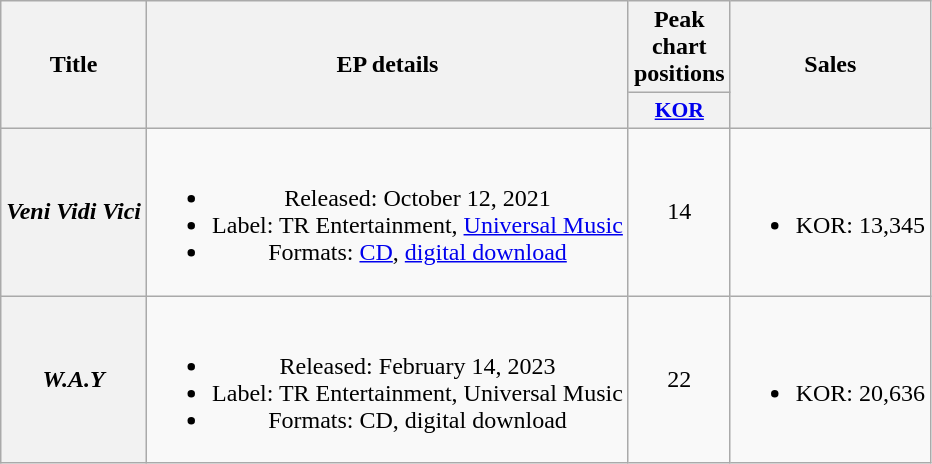<table class="wikitable plainrowheaders" style="text-align:center">
<tr>
<th scope="col" rowspan="2">Title</th>
<th scope="col" rowspan="2">EP details</th>
<th scope="col">Peak chart positions</th>
<th scope="col" rowspan="2">Sales</th>
</tr>
<tr>
<th scope="col" style="font-size:90%; width:3em"><a href='#'>KOR</a><br></th>
</tr>
<tr>
<th scope="row"><em>Veni Vidi Vici</em></th>
<td><br><ul><li>Released: October 12, 2021</li><li>Label: TR Entertainment, <a href='#'>Universal Music</a></li><li>Formats: <a href='#'>CD</a>, <a href='#'>digital download</a></li></ul></td>
<td>14</td>
<td><br><ul><li>KOR: 13,345</li></ul></td>
</tr>
<tr>
<th scope="row"><em>W.A.Y</em></th>
<td><br><ul><li>Released: February 14, 2023</li><li>Label: TR Entertainment, Universal Music</li><li>Formats: CD, digital download</li></ul></td>
<td>22</td>
<td><br><ul><li>KOR: 20,636</li></ul></td>
</tr>
</table>
